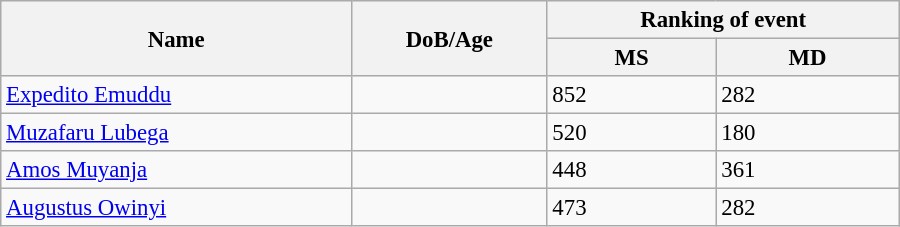<table class="wikitable" style="width:600px; font-size:95%;">
<tr>
<th rowspan="2" align="left">Name</th>
<th rowspan="2" align="left">DoB/Age</th>
<th colspan="2" align="center">Ranking of event</th>
</tr>
<tr>
<th align="left">MS</th>
<th align="left">MD</th>
</tr>
<tr>
<td><a href='#'>Expedito Emuddu</a></td>
<td></td>
<td>852</td>
<td>282</td>
</tr>
<tr>
<td><a href='#'>Muzafaru Lubega</a></td>
<td></td>
<td>520</td>
<td>180</td>
</tr>
<tr>
<td><a href='#'>Amos Muyanja</a></td>
<td></td>
<td>448</td>
<td>361</td>
</tr>
<tr>
<td><a href='#'>Augustus Owinyi</a></td>
<td></td>
<td>473</td>
<td>282</td>
</tr>
</table>
